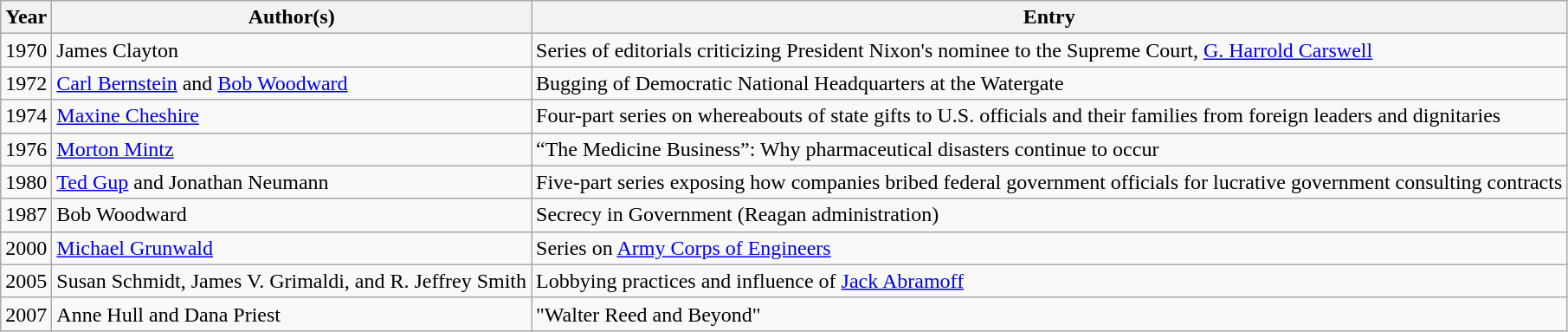<table class="wikitable">
<tr>
<th>Year</th>
<th>Author(s)</th>
<th>Entry</th>
</tr>
<tr>
<td>1970</td>
<td>James Clayton</td>
<td>Series of editorials criticizing President Nixon's nominee  to the Supreme Court, <a href='#'>G. Harrold Carswell</a></td>
</tr>
<tr>
<td>1972</td>
<td><a href='#'>Carl Bernstein</a> and <a href='#'>Bob Woodward</a></td>
<td>Bugging of Democratic National Headquarters at the Watergate</td>
</tr>
<tr>
<td>1974</td>
<td><a href='#'>Maxine Cheshire</a></td>
<td>Four-part series on whereabouts of state gifts to U.S. officials and their families from foreign leaders and dignitaries</td>
</tr>
<tr>
<td>1976</td>
<td><a href='#'>Morton Mintz</a></td>
<td>“The Medicine Business”: Why pharmaceutical disasters continue to occur</td>
</tr>
<tr>
<td>1980</td>
<td><a href='#'>Ted Gup</a> and Jonathan Neumann</td>
<td>Five-part series exposing how companies bribed federal government officials for lucrative government consulting contracts</td>
</tr>
<tr>
<td>1987</td>
<td>Bob Woodward</td>
<td>Secrecy in Government (Reagan administration)</td>
</tr>
<tr>
<td>2000</td>
<td><a href='#'>Michael Grunwald</a></td>
<td>Series on <a href='#'>Army Corps of Engineers</a></td>
</tr>
<tr>
<td>2005</td>
<td>Susan Schmidt, James V. Grimaldi, and R. Jeffrey Smith</td>
<td>Lobbying practices and influence of <a href='#'>Jack Abramoff</a></td>
</tr>
<tr>
<td>2007</td>
<td>Anne Hull and Dana Priest</td>
<td>"Walter Reed and Beyond"</td>
</tr>
</table>
